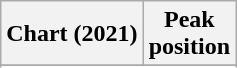<table class="wikitable sortable plainrowheaders" style="text-align:center">
<tr>
<th scope="col">Chart (2021)</th>
<th scope="col">Peak<br>position</th>
</tr>
<tr>
</tr>
<tr>
</tr>
<tr>
</tr>
<tr>
</tr>
<tr>
</tr>
<tr>
</tr>
<tr>
</tr>
</table>
